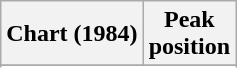<table class="wikitable sortable plainrowheaders">
<tr>
<th>Chart (1984)</th>
<th>Peak<br>position</th>
</tr>
<tr>
</tr>
<tr>
</tr>
<tr>
</tr>
<tr>
</tr>
<tr>
</tr>
</table>
